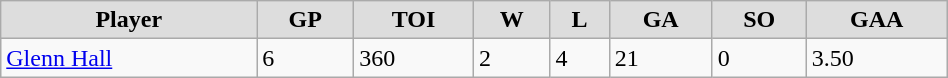<table class="wikitable" width="50%">
<tr align="center"  bgcolor="#dddddd">
<td><strong>Player</strong></td>
<td><strong>GP</strong></td>
<td><strong>TOI</strong></td>
<td><strong>W</strong></td>
<td><strong>L</strong></td>
<td><strong>GA</strong></td>
<td><strong>SO</strong></td>
<td><strong>GAA</strong></td>
</tr>
<tr>
<td><a href='#'>Glenn Hall</a></td>
<td>6</td>
<td>360</td>
<td>2</td>
<td>4</td>
<td>21</td>
<td>0</td>
<td>3.50</td>
</tr>
</table>
